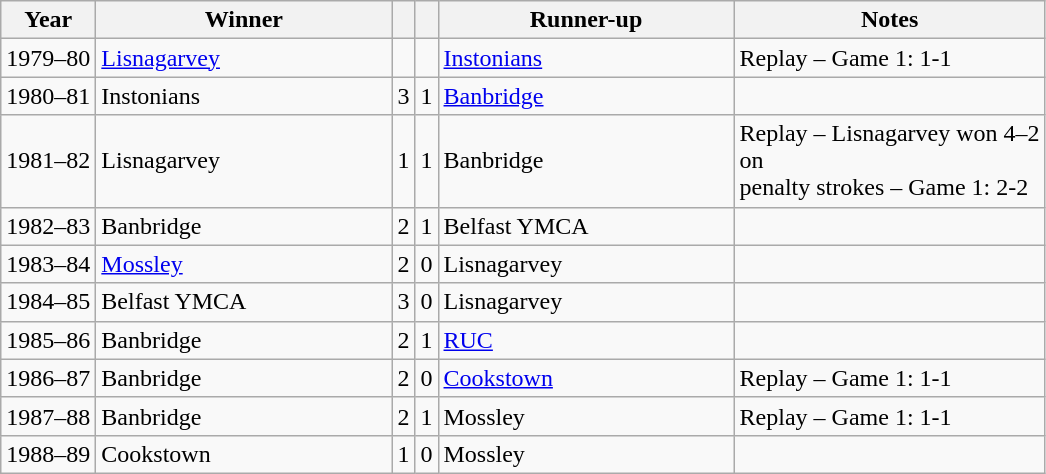<table class="wikitable">
<tr>
<th>Year</th>
<th>Winner</th>
<th></th>
<th></th>
<th>Runner-up</th>
<th>Notes</th>
</tr>
<tr>
<td align="center">1979–80</td>
<td width=190><a href='#'>Lisnagarvey</a></td>
<td align="center"></td>
<td align="center"></td>
<td width=190><a href='#'>Instonians</a></td>
<td width=200>Replay – Game 1: 1-1</td>
</tr>
<tr>
<td align="center">1980–81</td>
<td>Instonians</td>
<td align="center">3</td>
<td align="center">1</td>
<td><a href='#'>Banbridge</a></td>
<td></td>
</tr>
<tr>
<td align="center">1981–82</td>
<td>Lisnagarvey</td>
<td align="center">1</td>
<td align="center">1</td>
<td>Banbridge</td>
<td>Replay – Lisnagarvey won 4–2 on<br>penalty strokes – Game 1: 2-2</td>
</tr>
<tr>
<td align="center">1982–83</td>
<td>Banbridge</td>
<td align="center">2</td>
<td align="center">1</td>
<td>Belfast YMCA</td>
<td></td>
</tr>
<tr>
<td align="center">1983–84</td>
<td><a href='#'>Mossley</a></td>
<td align="center">2</td>
<td align="center">0</td>
<td>Lisnagarvey</td>
<td></td>
</tr>
<tr>
<td align="center">1984–85</td>
<td>Belfast YMCA</td>
<td align="center">3</td>
<td align="center">0</td>
<td>Lisnagarvey</td>
<td></td>
</tr>
<tr>
<td align="center">1985–86</td>
<td>Banbridge</td>
<td align="center">2</td>
<td align="center">1</td>
<td><a href='#'>RUC</a></td>
<td></td>
</tr>
<tr>
<td align="center">1986–87</td>
<td>Banbridge</td>
<td align="center">2</td>
<td align="center">0</td>
<td><a href='#'>Cookstown</a></td>
<td>Replay – Game 1: 1-1</td>
</tr>
<tr>
<td align="center">1987–88</td>
<td>Banbridge</td>
<td align="center">2</td>
<td align="center">1</td>
<td>Mossley</td>
<td>Replay – Game 1: 1-1</td>
</tr>
<tr>
<td align="center">1988–89</td>
<td>Cookstown</td>
<td align="center">1</td>
<td align="center">0</td>
<td>Mossley</td>
<td></td>
</tr>
</table>
